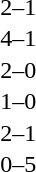<table cellspacing=1 width=70%>
<tr>
<th width=25%></th>
<th width=30%></th>
<th width=15%></th>
<th width=30%></th>
</tr>
<tr>
<td></td>
<td align=right></td>
<td align=center>2–1</td>
<td></td>
</tr>
<tr>
<td></td>
<td align=right></td>
<td align=center>4–1</td>
<td></td>
</tr>
<tr>
<td></td>
<td align=right></td>
<td align=center>2–0</td>
<td></td>
</tr>
<tr>
<td></td>
<td align=right></td>
<td align=center>1–0</td>
<td></td>
</tr>
<tr>
<td></td>
<td align=right></td>
<td align=center>2–1</td>
<td></td>
</tr>
<tr>
<td></td>
<td align=right></td>
<td align=center>0–5</td>
<td></td>
</tr>
</table>
